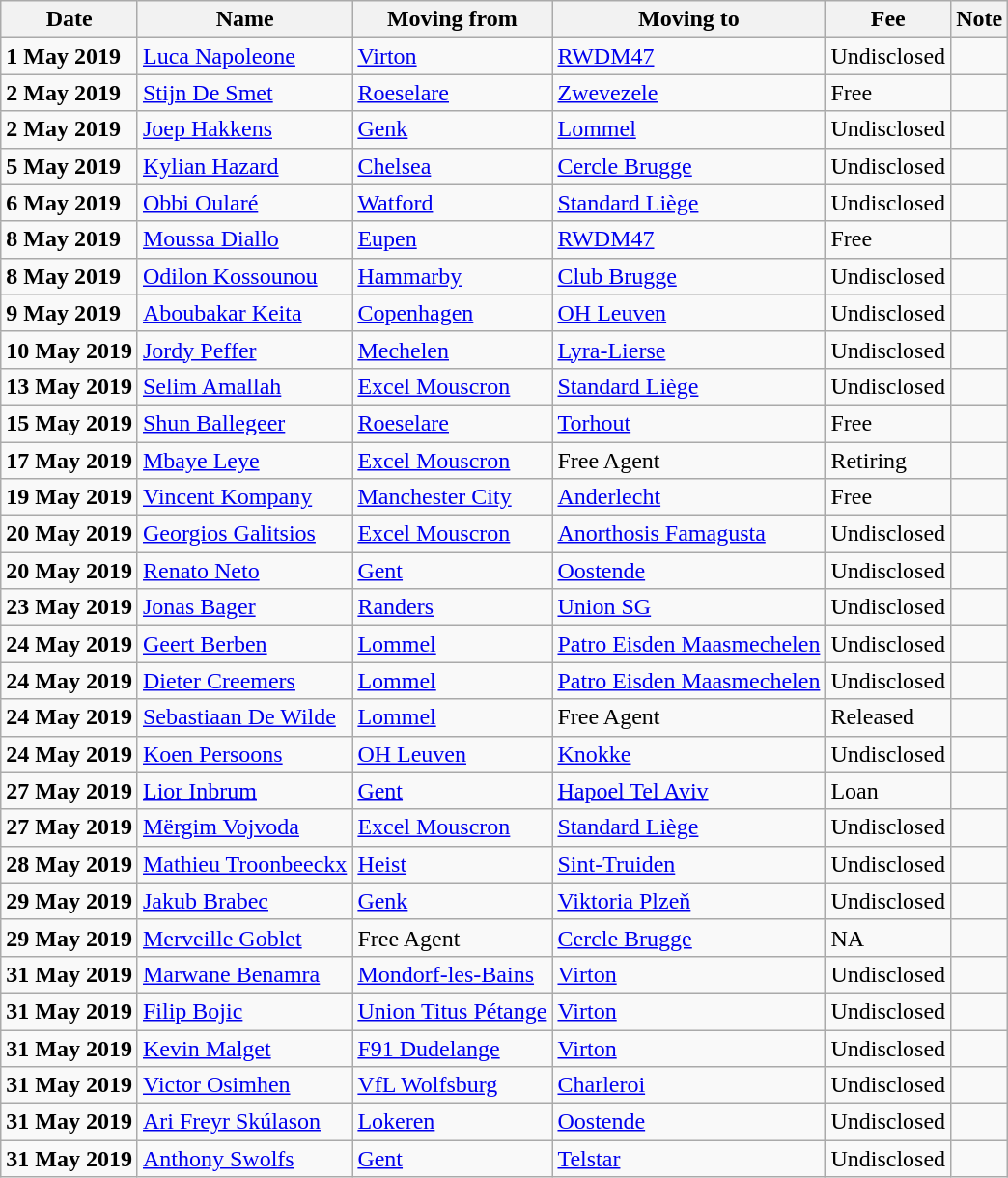<table class="wikitable sortable">
<tr>
<th>Date</th>
<th>Name</th>
<th>Moving from</th>
<th>Moving to</th>
<th>Fee</th>
<th>Note</th>
</tr>
<tr>
<td><strong>1 May 2019</strong></td>
<td><a href='#'>Luca Napoleone</a></td>
<td><a href='#'>Virton</a></td>
<td><a href='#'>RWDM47</a></td>
<td>Undisclosed </td>
<td></td>
</tr>
<tr>
<td><strong>2 May 2019</strong></td>
<td><a href='#'>Stijn De Smet</a></td>
<td><a href='#'>Roeselare</a></td>
<td><a href='#'>Zwevezele</a></td>
<td>Free </td>
<td></td>
</tr>
<tr>
<td><strong>2 May 2019</strong></td>
<td> <a href='#'>Joep Hakkens</a></td>
<td><a href='#'>Genk</a></td>
<td><a href='#'>Lommel</a></td>
<td>Undisclosed </td>
<td align=center></td>
</tr>
<tr>
<td><strong>5 May 2019</strong></td>
<td><a href='#'>Kylian Hazard</a></td>
<td> <a href='#'>Chelsea</a></td>
<td><a href='#'>Cercle Brugge</a></td>
<td>Undisclosed </td>
<td align=center></td>
</tr>
<tr>
<td><strong>6 May 2019</strong></td>
<td><a href='#'>Obbi Oularé</a></td>
<td> <a href='#'>Watford</a></td>
<td><a href='#'>Standard Liège</a></td>
<td>Undisclosed </td>
<td align=center></td>
</tr>
<tr>
<td><strong>8 May 2019</strong></td>
<td> <a href='#'>Moussa Diallo</a></td>
<td><a href='#'>Eupen</a></td>
<td><a href='#'>RWDM47</a></td>
<td>Free </td>
<td></td>
</tr>
<tr>
<td><strong>8 May 2019</strong></td>
<td> <a href='#'>Odilon Kossounou</a></td>
<td> <a href='#'>Hammarby</a></td>
<td><a href='#'>Club Brugge</a></td>
<td>Undisclosed </td>
<td></td>
</tr>
<tr>
<td><strong>9 May 2019</strong></td>
<td> <a href='#'>Aboubakar Keita</a></td>
<td> <a href='#'>Copenhagen</a></td>
<td><a href='#'>OH Leuven</a></td>
<td>Undisclosed </td>
<td align=center></td>
</tr>
<tr>
<td><strong>10 May 2019</strong></td>
<td><a href='#'>Jordy Peffer</a></td>
<td><a href='#'>Mechelen</a></td>
<td><a href='#'>Lyra-Lierse</a></td>
<td>Undisclosed </td>
<td align=center></td>
</tr>
<tr>
<td><strong>13 May 2019</strong></td>
<td><a href='#'>Selim Amallah</a></td>
<td><a href='#'>Excel Mouscron</a></td>
<td><a href='#'>Standard Liège</a></td>
<td>Undisclosed </td>
<td></td>
</tr>
<tr>
<td><strong>15 May 2019</strong></td>
<td><a href='#'>Shun Ballegeer</a></td>
<td><a href='#'>Roeselare</a></td>
<td><a href='#'>Torhout</a></td>
<td>Free </td>
<td></td>
</tr>
<tr>
<td><strong>17 May 2019</strong></td>
<td> <a href='#'>Mbaye Leye</a></td>
<td><a href='#'>Excel Mouscron</a></td>
<td>Free Agent</td>
<td>Retiring </td>
<td></td>
</tr>
<tr>
<td><strong>19 May 2019</strong></td>
<td><a href='#'>Vincent Kompany</a></td>
<td> <a href='#'>Manchester City</a></td>
<td><a href='#'>Anderlecht</a></td>
<td>Free </td>
<td></td>
</tr>
<tr>
<td><strong>20 May 2019</strong></td>
<td> <a href='#'>Georgios Galitsios</a></td>
<td><a href='#'>Excel Mouscron</a></td>
<td> <a href='#'>Anorthosis Famagusta</a></td>
<td>Undisclosed </td>
<td></td>
</tr>
<tr>
<td><strong>20 May 2019</strong></td>
<td> <a href='#'>Renato Neto</a></td>
<td><a href='#'>Gent</a></td>
<td><a href='#'>Oostende</a></td>
<td>Undisclosed </td>
<td></td>
</tr>
<tr>
<td><strong>23 May 2019</strong></td>
<td> <a href='#'>Jonas Bager</a></td>
<td> <a href='#'>Randers</a></td>
<td><a href='#'>Union SG</a></td>
<td>Undisclosed </td>
<td></td>
</tr>
<tr>
<td><strong>24 May 2019</strong></td>
<td><a href='#'>Geert Berben</a></td>
<td><a href='#'>Lommel</a></td>
<td><a href='#'>Patro Eisden Maasmechelen</a></td>
<td>Undisclosed </td>
<td></td>
</tr>
<tr>
<td><strong>24 May 2019</strong></td>
<td><a href='#'>Dieter Creemers</a></td>
<td><a href='#'>Lommel</a></td>
<td><a href='#'>Patro Eisden Maasmechelen</a></td>
<td>Undisclosed </td>
<td></td>
</tr>
<tr>
<td><strong>24 May 2019</strong></td>
<td><a href='#'>Sebastiaan De Wilde</a></td>
<td><a href='#'>Lommel</a></td>
<td>Free Agent</td>
<td>Released </td>
<td></td>
</tr>
<tr>
<td><strong>24 May 2019</strong></td>
<td><a href='#'>Koen Persoons</a></td>
<td><a href='#'>OH Leuven</a></td>
<td><a href='#'>Knokke</a></td>
<td>Undisclosed </td>
<td></td>
</tr>
<tr>
<td><strong>27 May 2019</strong></td>
<td> <a href='#'>Lior Inbrum</a></td>
<td><a href='#'>Gent</a></td>
<td> <a href='#'>Hapoel Tel Aviv</a></td>
<td>Loan </td>
<td align=center></td>
</tr>
<tr>
<td><strong>27 May 2019</strong></td>
<td> <a href='#'>Mërgim Vojvoda</a></td>
<td><a href='#'>Excel Mouscron</a></td>
<td><a href='#'>Standard Liège</a></td>
<td>Undisclosed </td>
<td></td>
</tr>
<tr>
<td><strong>28 May 2019</strong></td>
<td><a href='#'>Mathieu Troonbeeckx</a></td>
<td><a href='#'>Heist</a></td>
<td><a href='#'>Sint-Truiden</a></td>
<td>Undisclosed </td>
<td></td>
</tr>
<tr>
<td><strong>29 May 2019</strong></td>
<td> <a href='#'>Jakub Brabec</a></td>
<td><a href='#'>Genk</a></td>
<td> <a href='#'>Viktoria Plzeň</a></td>
<td>Undisclosed </td>
<td align=center></td>
</tr>
<tr>
<td><strong>29 May 2019</strong></td>
<td><a href='#'>Merveille Goblet</a></td>
<td>Free Agent</td>
<td><a href='#'>Cercle Brugge</a></td>
<td>NA </td>
<td></td>
</tr>
<tr>
<td><strong>31 May 2019</strong></td>
<td> <a href='#'>Marwane Benamra</a></td>
<td> <a href='#'>Mondorf-les-Bains</a></td>
<td><a href='#'>Virton</a></td>
<td>Undisclosed </td>
<td></td>
</tr>
<tr>
<td><strong>31 May 2019</strong></td>
<td> <a href='#'>Filip Bojic</a></td>
<td> <a href='#'>Union Titus Pétange</a></td>
<td><a href='#'>Virton</a></td>
<td>Undisclosed </td>
<td></td>
</tr>
<tr>
<td><strong>31 May 2019</strong></td>
<td> <a href='#'>Kevin Malget</a></td>
<td> <a href='#'>F91 Dudelange</a></td>
<td><a href='#'>Virton</a></td>
<td>Undisclosed </td>
<td></td>
</tr>
<tr>
<td><strong>31 May 2019</strong></td>
<td> <a href='#'>Victor Osimhen</a></td>
<td> <a href='#'>VfL Wolfsburg</a></td>
<td><a href='#'>Charleroi</a></td>
<td>Undisclosed </td>
<td align=center></td>
</tr>
<tr>
<td><strong>31 May 2019</strong></td>
<td> <a href='#'>Ari Freyr Skúlason</a></td>
<td><a href='#'>Lokeren</a></td>
<td><a href='#'>Oostende</a></td>
<td>Undisclosed </td>
<td></td>
</tr>
<tr>
<td><strong>31 May 2019</strong></td>
<td><a href='#'>Anthony Swolfs</a></td>
<td><a href='#'>Gent</a></td>
<td> <a href='#'>Telstar</a></td>
<td>Undisclosed </td>
<td align=center></td>
</tr>
</table>
